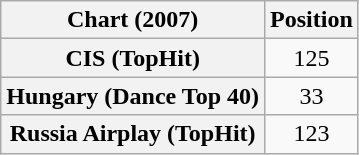<table class="wikitable sortable plainrowheaders" style="text-align:center">
<tr>
<th scope="col">Chart (2007)</th>
<th scope="col">Position</th>
</tr>
<tr>
<th scope="row">CIS (TopHit)</th>
<td style="text-align:center;">125</td>
</tr>
<tr>
<th scope="row">Hungary (Dance Top 40)</th>
<td style="text-align:center;">33</td>
</tr>
<tr>
<th scope="row">Russia Airplay (TopHit)</th>
<td>123</td>
</tr>
</table>
